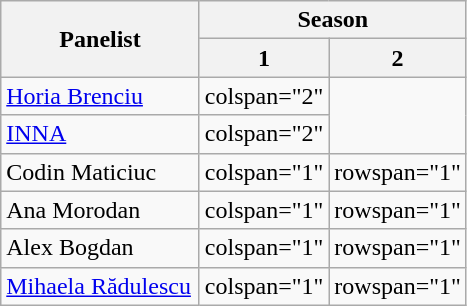<table class="wikitable">
<tr>
<th rowspan="2"  width="125">Panelist</th>
<th colspan=2 style=text-align:center;>Season</th>
</tr>
<tr>
<th ! width="25">1</th>
<th width="25">2</th>
</tr>
<tr>
<td><a href='#'>Horia Brenciu</a></td>
<td>colspan="2" </td>
</tr>
<tr>
<td><a href='#'>INNA</a></td>
<td>colspan="2" </td>
</tr>
<tr>
<td>Codin Maticiuc</td>
<td>colspan="1" </td>
<td>rowspan="1" </td>
</tr>
<tr>
<td>Ana Morodan</td>
<td>colspan="1" </td>
<td>rowspan="1" </td>
</tr>
<tr>
<td>Alex Bogdan</td>
<td>colspan="1" </td>
<td>rowspan="1" </td>
</tr>
<tr>
<td><a href='#'>Mihaela Rădulescu</a></td>
<td>colspan="1" </td>
<td>rowspan="1" </td>
</tr>
</table>
